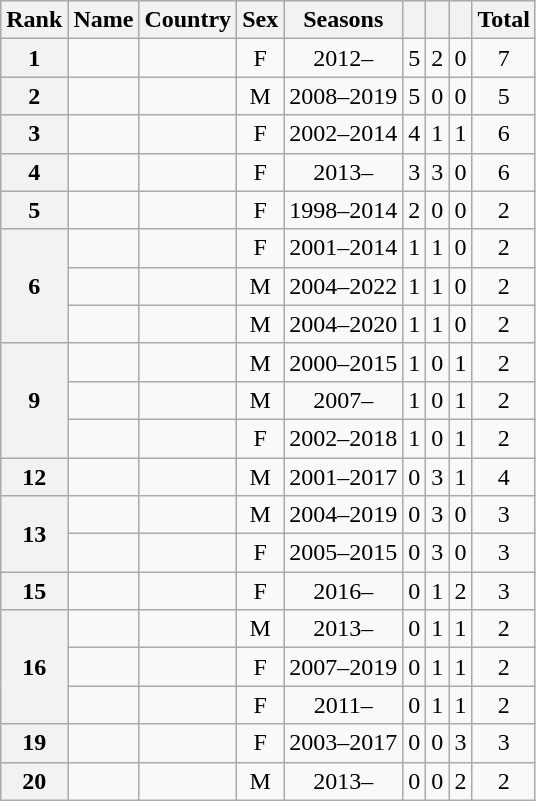<table class="wikitable sortable" style="text-align:center;">
<tr>
<th>Rank</th>
<th>Name</th>
<th>Country</th>
<th>Sex</th>
<th>Seasons</th>
<th></th>
<th></th>
<th></th>
<th>Total</th>
</tr>
<tr>
<th rowspan="1">1</th>
<td align=left></td>
<td align=left></td>
<td>F</td>
<td>2012–</td>
<td>5</td>
<td>2</td>
<td>0</td>
<td>7</td>
</tr>
<tr>
<th rowspan="1">2</th>
<td align=left></td>
<td align=left></td>
<td>M</td>
<td>2008–2019</td>
<td>5</td>
<td>0</td>
<td>0</td>
<td>5</td>
</tr>
<tr>
<th rowspan="1">3</th>
<td align=left></td>
<td align=left></td>
<td>F</td>
<td>2002–2014</td>
<td>4</td>
<td>1</td>
<td>1</td>
<td>6</td>
</tr>
<tr>
<th rowspan="1">4</th>
<td align=left></td>
<td align=left></td>
<td>F</td>
<td>2013–</td>
<td>3</td>
<td>3</td>
<td>0</td>
<td>6</td>
</tr>
<tr>
<th rowspan="1">5</th>
<td align=left></td>
<td align=left></td>
<td>F</td>
<td>1998–2014</td>
<td>2</td>
<td>0</td>
<td>0</td>
<td>2</td>
</tr>
<tr>
<th rowspan="3">6</th>
<td align=left></td>
<td align=left></td>
<td>F</td>
<td>2001–2014</td>
<td>1</td>
<td>1</td>
<td>0</td>
<td>2</td>
</tr>
<tr>
<td align=left></td>
<td align=left></td>
<td>M</td>
<td>2004–2022</td>
<td>1</td>
<td>1</td>
<td>0</td>
<td>2</td>
</tr>
<tr>
<td align=left></td>
<td align=left></td>
<td>M</td>
<td>2004–2020</td>
<td>1</td>
<td>1</td>
<td>0</td>
<td>2</td>
</tr>
<tr>
<th rowspan="3">9</th>
<td align=left></td>
<td align=left></td>
<td>M</td>
<td>2000–2015</td>
<td>1</td>
<td>0</td>
<td>1</td>
<td>2</td>
</tr>
<tr>
<td align=left></td>
<td align=left></td>
<td>M</td>
<td>2007–</td>
<td>1</td>
<td>0</td>
<td>1</td>
<td>2</td>
</tr>
<tr>
<td align=left></td>
<td align=left></td>
<td>F</td>
<td>2002–2018</td>
<td>1</td>
<td>0</td>
<td>1</td>
<td>2</td>
</tr>
<tr>
<th rowspan="1">12</th>
<td align=left></td>
<td align=left></td>
<td>M</td>
<td>2001–2017</td>
<td>0</td>
<td>3</td>
<td>1</td>
<td>4</td>
</tr>
<tr>
<th rowspan="2">13</th>
<td align=left></td>
<td align=left></td>
<td>M</td>
<td>2004–2019</td>
<td>0</td>
<td>3</td>
<td>0</td>
<td>3</td>
</tr>
<tr>
<td align=left></td>
<td align=left></td>
<td>F</td>
<td>2005–2015</td>
<td>0</td>
<td>3</td>
<td>0</td>
<td>3</td>
</tr>
<tr>
<th rowspan="1">15</th>
<td align=left></td>
<td align=left></td>
<td>F</td>
<td>2016–</td>
<td>0</td>
<td>1</td>
<td>2</td>
<td>3</td>
</tr>
<tr>
<th rowspan="3">16</th>
<td align=left></td>
<td align=left></td>
<td>M</td>
<td>2013–</td>
<td>0</td>
<td>1</td>
<td>1</td>
<td>2</td>
</tr>
<tr>
<td align=left></td>
<td align=left></td>
<td>F</td>
<td>2007–2019</td>
<td>0</td>
<td>1</td>
<td>1</td>
<td>2</td>
</tr>
<tr>
<td align=left></td>
<td align=left> </td>
<td>F</td>
<td>2011–</td>
<td>0</td>
<td>1</td>
<td>1</td>
<td>2</td>
</tr>
<tr>
<th rowspan="1">19</th>
<td align=left></td>
<td align=left></td>
<td>F</td>
<td>2003–2017</td>
<td>0</td>
<td>0</td>
<td>3</td>
<td>3</td>
</tr>
<tr>
<th rowspan="1">20</th>
<td align=left></td>
<td align=left></td>
<td>M</td>
<td>2013–</td>
<td>0</td>
<td>0</td>
<td>2</td>
<td>2</td>
</tr>
</table>
